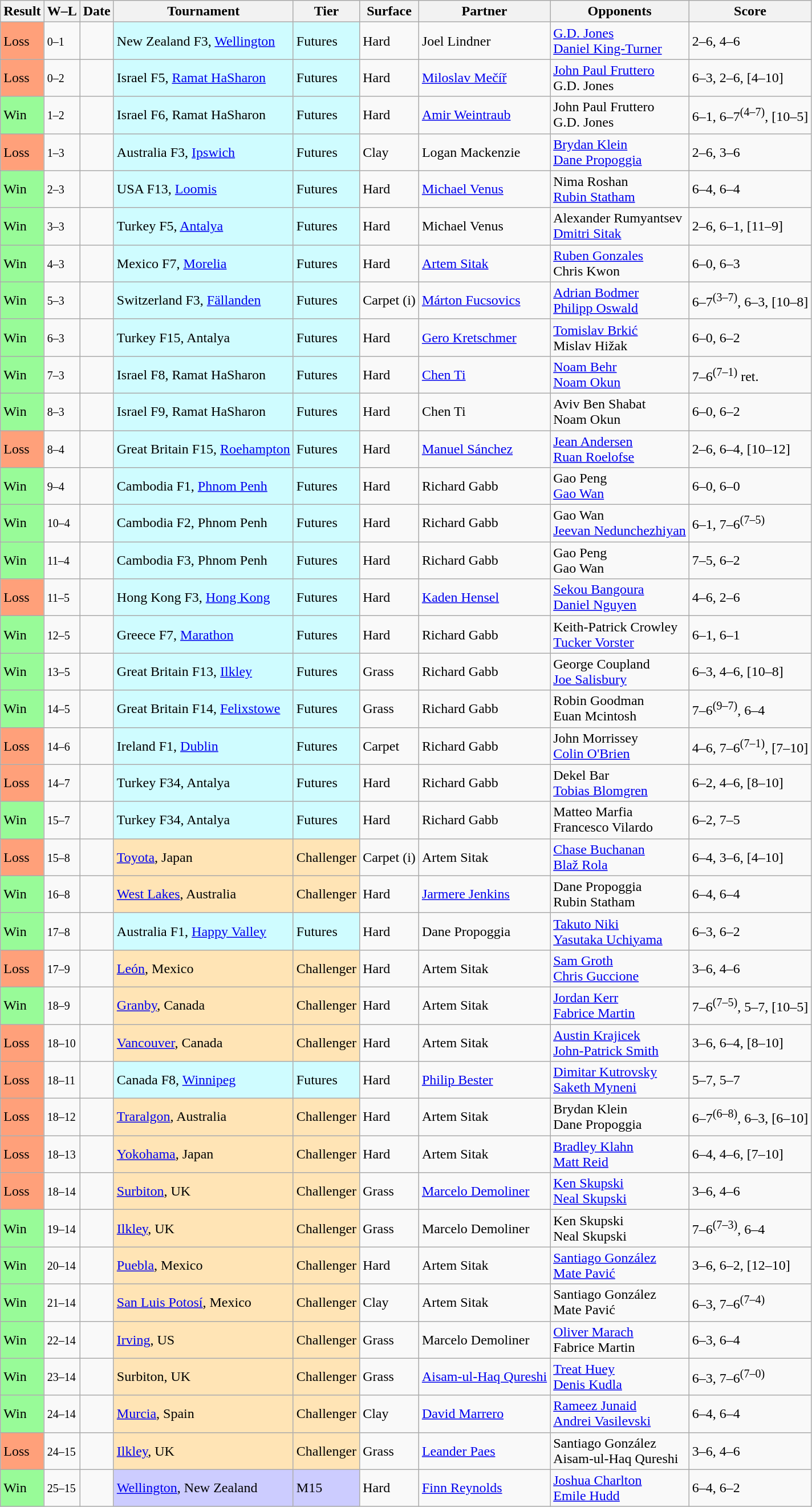<table class="sortable wikitable">
<tr>
<th>Result</th>
<th class="unsortable">W–L</th>
<th>Date</th>
<th>Tournament</th>
<th>Tier</th>
<th>Surface</th>
<th>Partner</th>
<th>Opponents</th>
<th class="unsortable">Score</th>
</tr>
<tr>
<td bgcolor=FFA07A>Loss</td>
<td><small>0–1</small></td>
<td></td>
<td style="background:#cffcff;">New Zealand F3, <a href='#'>Wellington</a></td>
<td style="background:#cffcff;">Futures</td>
<td>Hard</td>
<td> Joel Lindner</td>
<td> <a href='#'>G.D. Jones</a><br> <a href='#'>Daniel King-Turner</a></td>
<td>2–6, 4–6</td>
</tr>
<tr>
<td bgcolor=FFA07A>Loss</td>
<td><small>0–2</small></td>
<td></td>
<td style="background:#cffcff;">Israel F5, <a href='#'>Ramat HaSharon</a></td>
<td style="background:#cffcff;">Futures</td>
<td>Hard</td>
<td> <a href='#'>Miloslav Mečíř</a></td>
<td> <a href='#'>John Paul Fruttero</a><br> G.D. Jones</td>
<td>6–3, 2–6, [4–10]</td>
</tr>
<tr>
<td bgcolor=98FB98>Win</td>
<td><small>1–2</small></td>
<td></td>
<td style="background:#cffcff;">Israel F6, Ramat HaSharon</td>
<td style="background:#cffcff;">Futures</td>
<td>Hard</td>
<td> <a href='#'>Amir Weintraub</a></td>
<td> John Paul Fruttero<br> G.D. Jones</td>
<td>6–1, 6–7<sup>(4–7)</sup>, [10–5]</td>
</tr>
<tr>
<td bgcolor=FFA07A>Loss</td>
<td><small>1–3</small></td>
<td></td>
<td style="background:#cffcff;">Australia F3, <a href='#'>Ipswich</a></td>
<td style="background:#cffcff;">Futures</td>
<td>Clay</td>
<td> Logan Mackenzie</td>
<td> <a href='#'>Brydan Klein</a><br> <a href='#'>Dane Propoggia</a></td>
<td>2–6, 3–6</td>
</tr>
<tr>
<td bgcolor=98FB98>Win</td>
<td><small>2–3</small></td>
<td></td>
<td style="background:#cffcff;">USA F13, <a href='#'>Loomis</a></td>
<td style="background:#cffcff;">Futures</td>
<td>Hard</td>
<td> <a href='#'>Michael Venus</a></td>
<td> Nima Roshan<br> <a href='#'>Rubin Statham</a></td>
<td>6–4, 6–4</td>
</tr>
<tr>
<td bgcolor=98FB98>Win</td>
<td><small>3–3</small></td>
<td></td>
<td style="background:#cffcff;">Turkey F5, <a href='#'>Antalya</a></td>
<td style="background:#cffcff;">Futures</td>
<td>Hard</td>
<td> Michael Venus</td>
<td> Alexander Rumyantsev<br> <a href='#'>Dmitri Sitak</a></td>
<td>2–6, 6–1, [11–9]</td>
</tr>
<tr>
<td bgcolor=98FB98>Win</td>
<td><small>4–3</small></td>
<td></td>
<td style="background:#cffcff;">Mexico F7, <a href='#'>Morelia</a></td>
<td style="background:#cffcff;">Futures</td>
<td>Hard</td>
<td> <a href='#'>Artem Sitak</a></td>
<td> <a href='#'>Ruben Gonzales</a><br> Chris Kwon</td>
<td>6–0, 6–3</td>
</tr>
<tr>
<td bgcolor=98FB98>Win</td>
<td><small>5–3</small></td>
<td></td>
<td style="background:#cffcff;">Switzerland F3, <a href='#'>Fällanden</a></td>
<td style="background:#cffcff;">Futures</td>
<td>Carpet (i)</td>
<td> <a href='#'>Márton Fucsovics</a></td>
<td> <a href='#'>Adrian Bodmer</a><br> <a href='#'>Philipp Oswald</a></td>
<td>6–7<sup>(3–7)</sup>, 6–3, [10–8]</td>
</tr>
<tr>
<td bgcolor=98FB98>Win</td>
<td><small>6–3</small></td>
<td></td>
<td style="background:#cffcff;">Turkey F15, Antalya</td>
<td style="background:#cffcff;">Futures</td>
<td>Hard</td>
<td> <a href='#'>Gero Kretschmer</a></td>
<td> <a href='#'>Tomislav Brkić</a><br> Mislav Hižak</td>
<td>6–0, 6–2</td>
</tr>
<tr>
<td bgcolor=98FB98>Win</td>
<td><small>7–3</small></td>
<td></td>
<td style="background:#cffcff;">Israel F8, Ramat HaSharon</td>
<td style="background:#cffcff;">Futures</td>
<td>Hard</td>
<td> <a href='#'>Chen Ti</a></td>
<td> <a href='#'>Noam Behr</a><br> <a href='#'>Noam Okun</a></td>
<td>7–6<sup>(7–1)</sup> ret.</td>
</tr>
<tr>
<td bgcolor=98FB98>Win</td>
<td><small>8–3</small></td>
<td></td>
<td style="background:#cffcff;">Israel F9, Ramat HaSharon</td>
<td style="background:#cffcff;">Futures</td>
<td>Hard</td>
<td> Chen Ti</td>
<td> Aviv Ben Shabat<br> Noam Okun</td>
<td>6–0, 6–2</td>
</tr>
<tr>
<td bgcolor=FFA07A>Loss</td>
<td><small>8–4</small></td>
<td></td>
<td style="background:#cffcff;">Great Britain F15, <a href='#'>Roehampton</a></td>
<td style="background:#cffcff;">Futures</td>
<td>Hard</td>
<td> <a href='#'>Manuel Sánchez</a></td>
<td> <a href='#'>Jean Andersen</a><br> <a href='#'>Ruan Roelofse</a></td>
<td>2–6, 6–4, [10–12]</td>
</tr>
<tr>
<td bgcolor=98FB98>Win</td>
<td><small>9–4</small></td>
<td></td>
<td style="background:#cffcff;">Cambodia F1, <a href='#'>Phnom Penh</a></td>
<td style="background:#cffcff;">Futures</td>
<td>Hard</td>
<td> Richard Gabb</td>
<td> Gao Peng<br> <a href='#'>Gao Wan</a></td>
<td>6–0, 6–0</td>
</tr>
<tr>
<td bgcolor=98FB98>Win</td>
<td><small>10–4</small></td>
<td></td>
<td style="background:#cffcff;">Cambodia F2, Phnom Penh</td>
<td style="background:#cffcff;">Futures</td>
<td>Hard</td>
<td> Richard Gabb</td>
<td> Gao Wan<br> <a href='#'>Jeevan Nedunchezhiyan</a></td>
<td>6–1, 7–6<sup>(7–5)</sup></td>
</tr>
<tr>
<td bgcolor=98FB98>Win</td>
<td><small>11–4</small></td>
<td></td>
<td style="background:#cffcff;">Cambodia F3, Phnom Penh</td>
<td style="background:#cffcff;">Futures</td>
<td>Hard</td>
<td> Richard Gabb</td>
<td> Gao Peng<br> Gao Wan</td>
<td>7–5, 6–2</td>
</tr>
<tr>
<td bgcolor=FFA07A>Loss</td>
<td><small>11–5</small></td>
<td></td>
<td style="background:#cffcff;">Hong Kong F3, <a href='#'>Hong Kong</a></td>
<td style="background:#cffcff;">Futures</td>
<td>Hard</td>
<td> <a href='#'>Kaden Hensel</a></td>
<td> <a href='#'>Sekou Bangoura</a><br> <a href='#'>Daniel Nguyen</a></td>
<td>4–6, 2–6</td>
</tr>
<tr>
<td bgcolor=98FB98>Win</td>
<td><small>12–5</small></td>
<td></td>
<td style="background:#cffcff;">Greece F7, <a href='#'>Marathon</a></td>
<td style="background:#cffcff;">Futures</td>
<td>Hard</td>
<td> Richard Gabb</td>
<td> Keith-Patrick Crowley<br> <a href='#'>Tucker Vorster</a></td>
<td>6–1, 6–1</td>
</tr>
<tr>
<td bgcolor=98FB98>Win</td>
<td><small>13–5</small></td>
<td></td>
<td style="background:#cffcff;">Great Britain F13, <a href='#'>Ilkley</a></td>
<td style="background:#cffcff;">Futures</td>
<td>Grass</td>
<td> Richard Gabb</td>
<td> George Coupland<br> <a href='#'>Joe Salisbury</a></td>
<td>6–3, 4–6, [10–8]</td>
</tr>
<tr>
<td bgcolor=98FB98>Win</td>
<td><small>14–5</small></td>
<td></td>
<td style="background:#cffcff;">Great Britain F14, <a href='#'>Felixstowe</a></td>
<td style="background:#cffcff;">Futures</td>
<td>Grass</td>
<td> Richard Gabb</td>
<td> Robin Goodman<br> Euan Mcintosh</td>
<td>7–6<sup>(9–7)</sup>, 6–4</td>
</tr>
<tr>
<td bgcolor=FFA07A>Loss</td>
<td><small>14–6</small></td>
<td></td>
<td style="background:#cffcff;">Ireland F1, <a href='#'>Dublin</a></td>
<td style="background:#cffcff;">Futures</td>
<td>Carpet</td>
<td> Richard Gabb</td>
<td> John Morrissey<br> <a href='#'>Colin O'Brien</a></td>
<td>4–6, 7–6<sup>(7–1)</sup>, [7–10]</td>
</tr>
<tr>
<td bgcolor=FFA07A>Loss</td>
<td><small>14–7</small></td>
<td></td>
<td style="background:#cffcff;">Turkey F34, Antalya</td>
<td style="background:#cffcff;">Futures</td>
<td>Hard</td>
<td> Richard Gabb</td>
<td> Dekel Bar<br> <a href='#'>Tobias Blomgren</a></td>
<td>6–2, 4–6, [8–10]</td>
</tr>
<tr>
<td bgcolor=98FB98>Win</td>
<td><small>15–7</small></td>
<td></td>
<td style="background:#cffcff;">Turkey F34, Antalya</td>
<td style="background:#cffcff;">Futures</td>
<td>Hard</td>
<td> Richard Gabb</td>
<td> Matteo Marfia<br> Francesco Vilardo</td>
<td>6–2, 7–5</td>
</tr>
<tr>
<td bgcolor=FFA07A>Loss</td>
<td><small>15–8</small></td>
<td><a href='#'></a></td>
<td style="background:moccasin;"><a href='#'>Toyota</a>, Japan</td>
<td style="background:moccasin;">Challenger</td>
<td>Carpet (i)</td>
<td> Artem Sitak</td>
<td> <a href='#'>Chase Buchanan</a><br> <a href='#'>Blaž Rola</a></td>
<td>6–4, 3–6, [4–10]</td>
</tr>
<tr>
<td bgcolor=98FB98>Win</td>
<td><small>16–8</small></td>
<td><a href='#'></a></td>
<td style="background:moccasin;"><a href='#'>West Lakes</a>, Australia</td>
<td style="background:moccasin;">Challenger</td>
<td>Hard</td>
<td> <a href='#'>Jarmere Jenkins</a></td>
<td> Dane Propoggia<br> Rubin Statham</td>
<td>6–4, 6–4</td>
</tr>
<tr>
<td bgcolor=98FB98>Win</td>
<td><small>17–8</small></td>
<td></td>
<td style="background:#cffcff;">Australia F1, <a href='#'>Happy Valley</a></td>
<td style="background:#cffcff;">Futures</td>
<td>Hard</td>
<td> Dane Propoggia</td>
<td> <a href='#'>Takuto Niki</a><br> <a href='#'>Yasutaka Uchiyama</a></td>
<td>6–3, 6–2</td>
</tr>
<tr>
<td bgcolor=FFA07A>Loss</td>
<td><small>17–9</small></td>
<td><a href='#'></a></td>
<td style="background:moccasin;"><a href='#'>León</a>, Mexico</td>
<td style="background:moccasin;">Challenger</td>
<td>Hard</td>
<td> Artem Sitak</td>
<td> <a href='#'>Sam Groth</a><br> <a href='#'>Chris Guccione</a></td>
<td>3–6, 4–6</td>
</tr>
<tr>
<td bgcolor=98FB98>Win</td>
<td><small>18–9</small></td>
<td><a href='#'></a></td>
<td style="background:moccasin;"><a href='#'>Granby</a>, Canada</td>
<td style="background:moccasin;">Challenger</td>
<td>Hard</td>
<td> Artem Sitak</td>
<td> <a href='#'>Jordan Kerr</a><br> <a href='#'>Fabrice Martin</a></td>
<td>7–6<sup>(7–5)</sup>, 5–7, [10–5]</td>
</tr>
<tr>
<td bgcolor=FFA07A>Loss</td>
<td><small>18–10</small></td>
<td><a href='#'></a></td>
<td style="background:moccasin;"><a href='#'>Vancouver</a>, Canada</td>
<td style="background:moccasin;">Challenger</td>
<td>Hard</td>
<td> Artem Sitak</td>
<td> <a href='#'>Austin Krajicek</a><br> <a href='#'>John-Patrick Smith</a></td>
<td>3–6, 6–4, [8–10]</td>
</tr>
<tr>
<td bgcolor=FFA07A>Loss</td>
<td><small>18–11</small></td>
<td></td>
<td style="background:#cffcff;">Canada F8, <a href='#'>Winnipeg</a></td>
<td style="background:#cffcff;">Futures</td>
<td>Hard</td>
<td> <a href='#'>Philip Bester</a></td>
<td> <a href='#'>Dimitar Kutrovsky</a><br> <a href='#'>Saketh Myneni</a></td>
<td>5–7, 5–7</td>
</tr>
<tr>
<td bgcolor=FFA07A>Loss</td>
<td><small>18–12</small></td>
<td><a href='#'></a></td>
<td style="background:moccasin;"><a href='#'>Traralgon</a>, Australia</td>
<td style="background:moccasin;">Challenger</td>
<td>Hard</td>
<td> Artem Sitak</td>
<td> Brydan Klein<br> Dane Propoggia</td>
<td>6–7<sup>(6–8)</sup>, 6–3, [6–10]</td>
</tr>
<tr>
<td bgcolor=FFA07A>Loss</td>
<td><small>18–13</small></td>
<td><a href='#'></a></td>
<td style="background:moccasin;"><a href='#'>Yokohama</a>, Japan</td>
<td style="background:moccasin;">Challenger</td>
<td>Hard</td>
<td> Artem Sitak</td>
<td> <a href='#'>Bradley Klahn</a><br> <a href='#'>Matt Reid</a></td>
<td>6–4, 4–6, [7–10]</td>
</tr>
<tr>
<td bgcolor=FFA07A>Loss</td>
<td><small>18–14</small></td>
<td><a href='#'></a></td>
<td style="background:moccasin;"><a href='#'>Surbiton</a>, UK</td>
<td style="background:moccasin;">Challenger</td>
<td>Grass</td>
<td> <a href='#'>Marcelo Demoliner</a></td>
<td> <a href='#'>Ken Skupski</a><br> <a href='#'>Neal Skupski</a></td>
<td>3–6, 4–6</td>
</tr>
<tr>
<td bgcolor=98FB98>Win</td>
<td><small>19–14</small></td>
<td><a href='#'></a></td>
<td style="background:moccasin;"><a href='#'>Ilkley</a>, UK</td>
<td style="background:moccasin;">Challenger</td>
<td>Grass</td>
<td> Marcelo Demoliner</td>
<td> Ken Skupski<br> Neal Skupski</td>
<td>7–6<sup>(7–3)</sup>, 6–4</td>
</tr>
<tr>
<td bgcolor=98FB98>Win</td>
<td><small>20–14</small></td>
<td><a href='#'></a></td>
<td style="background:moccasin;"><a href='#'>Puebla</a>, Mexico</td>
<td style="background:moccasin;">Challenger</td>
<td>Hard</td>
<td> Artem Sitak</td>
<td> <a href='#'>Santiago González</a><br> <a href='#'>Mate Pavić</a></td>
<td>3–6, 6–2, [12–10]</td>
</tr>
<tr>
<td bgcolor=98FB98>Win</td>
<td><small>21–14</small></td>
<td><a href='#'></a></td>
<td style="background:moccasin;"><a href='#'>San Luis Potosí</a>, Mexico</td>
<td style="background:moccasin;">Challenger</td>
<td>Clay</td>
<td> Artem Sitak</td>
<td> Santiago González<br> Mate Pavić</td>
<td>6–3, 7–6<sup>(7–4)</sup></td>
</tr>
<tr>
<td bgcolor=98FB98>Win</td>
<td><small>22–14</small></td>
<td><a href='#'></a></td>
<td style="background:moccasin;"><a href='#'>Irving</a>, US</td>
<td style="background:moccasin;">Challenger</td>
<td>Grass</td>
<td> Marcelo Demoliner</td>
<td> <a href='#'>Oliver Marach</a><br> Fabrice Martin</td>
<td>6–3, 6–4</td>
</tr>
<tr>
<td bgcolor=98FB98>Win</td>
<td><small>23–14</small></td>
<td><a href='#'></a></td>
<td style="background:moccasin;">Surbiton, UK</td>
<td style="background:moccasin;">Challenger</td>
<td>Grass</td>
<td> <a href='#'>Aisam-ul-Haq Qureshi</a></td>
<td> <a href='#'>Treat Huey</a><br> <a href='#'>Denis Kudla</a></td>
<td>6–3, 7–6<sup>(7–0)</sup></td>
</tr>
<tr>
<td bgcolor=98FB98>Win</td>
<td><small>24–14</small></td>
<td><a href='#'></a></td>
<td style="background:moccasin;"><a href='#'>Murcia</a>, Spain</td>
<td style="background:moccasin;">Challenger</td>
<td>Clay</td>
<td> <a href='#'>David Marrero</a></td>
<td> <a href='#'>Rameez Junaid</a> <br> <a href='#'>Andrei Vasilevski</a></td>
<td>6–4, 6–4</td>
</tr>
<tr>
<td bgcolor=FFA07A>Loss</td>
<td><small>24–15</small></td>
<td><a href='#'></a></td>
<td style="background:moccasin;"><a href='#'>Ilkley</a>, UK</td>
<td style="background:moccasin;">Challenger</td>
<td>Grass</td>
<td> <a href='#'>Leander Paes</a></td>
<td> Santiago González <br> Aisam-ul-Haq Qureshi</td>
<td>3–6, 4–6</td>
</tr>
<tr>
<td bgcolor=98FB98>Win</td>
<td><small>25–15</small></td>
<td></td>
<td style="background:#ccccff;"><a href='#'>Wellington</a>, New Zealand</td>
<td style="background:#ccccff;">M15</td>
<td>Hard</td>
<td> <a href='#'>Finn Reynolds</a></td>
<td> <a href='#'>Joshua Charlton</a> <br> <a href='#'>Emile Hudd</a></td>
<td>6–4, 6–2</td>
</tr>
</table>
